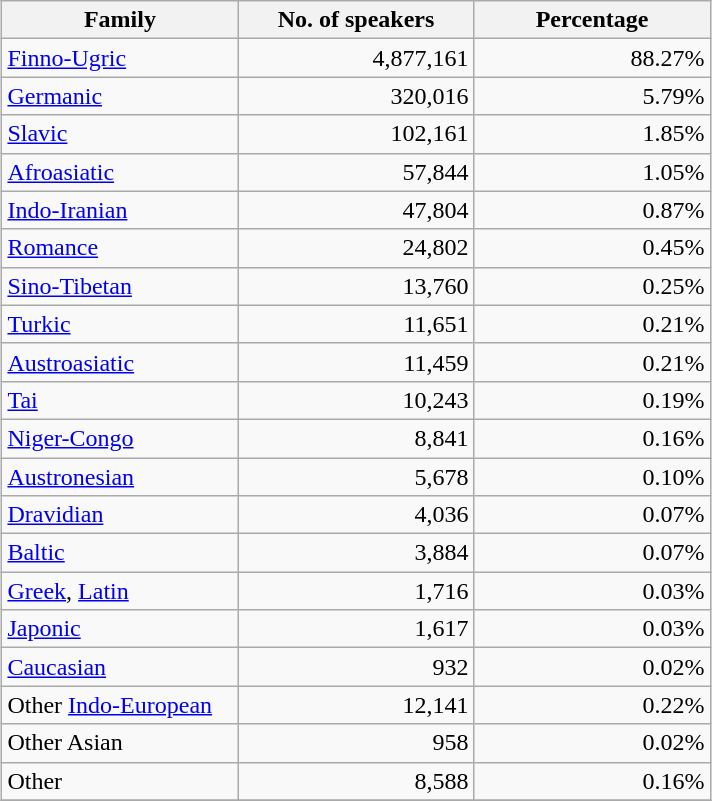<table class="wikitable" style="margin: 1em auto 1em auto">
<tr>
<th scope="col" width="150">Family</th>
<th scope="col" width="150">No. of speakers</th>
<th scope="col" width="150">Percentage</th>
</tr>
<tr>
<td><a href='#'>Finno-Ugric</a></td>
<td align="right">4,877,161</td>
<td align="right">88.27%</td>
</tr>
<tr>
<td><a href='#'>Germanic</a></td>
<td align="right">320,016</td>
<td align="right">5.79%</td>
</tr>
<tr>
<td><a href='#'>Slavic</a></td>
<td align="right">102,161</td>
<td align="right">1.85%</td>
</tr>
<tr>
<td><a href='#'>Afroasiatic</a></td>
<td align="right">57,844</td>
<td align="right">1.05%</td>
</tr>
<tr>
<td><a href='#'>Indo-Iranian</a></td>
<td align="right">47,804</td>
<td align="right">0.87%</td>
</tr>
<tr>
<td><a href='#'>Romance</a></td>
<td align="right">24,802</td>
<td align="right">0.45%</td>
</tr>
<tr>
<td><a href='#'>Sino-Tibetan</a></td>
<td align="right">13,760</td>
<td align="right">0.25%</td>
</tr>
<tr>
<td><a href='#'>Turkic</a></td>
<td align="right">11,651</td>
<td align="right">0.21%</td>
</tr>
<tr>
<td><a href='#'>Austroasiatic</a></td>
<td align="right">11,459</td>
<td align="right">0.21%</td>
</tr>
<tr>
<td><a href='#'>Tai</a></td>
<td align="right">10,243</td>
<td align="right">0.19%</td>
</tr>
<tr>
<td><a href='#'>Niger-Congo</a></td>
<td align="right">8,841</td>
<td align="right">0.16%</td>
</tr>
<tr>
<td><a href='#'>Austronesian</a></td>
<td align="right">5,678</td>
<td align="right">0.10%</td>
</tr>
<tr>
<td><a href='#'>Dravidian</a></td>
<td align="right">4,036</td>
<td align="right">0.07%</td>
</tr>
<tr>
<td><a href='#'>Baltic</a></td>
<td align="right">3,884</td>
<td align="right">0.07%</td>
</tr>
<tr>
<td><a href='#'>Greek</a>, <a href='#'>Latin</a></td>
<td align="right">1,716</td>
<td align="right">0.03%</td>
</tr>
<tr>
<td><a href='#'>Japonic</a></td>
<td align="right">1,617</td>
<td align="right">0.03%</td>
</tr>
<tr>
<td><a href='#'>Caucasian</a></td>
<td align="right">932</td>
<td align="right">0.02%</td>
</tr>
<tr>
<td>Other <a href='#'>Indo-European</a></td>
<td align="right">12,141</td>
<td align="right">0.22%</td>
</tr>
<tr>
<td>Other Asian</td>
<td align="right">958</td>
<td align="right">0.02%</td>
</tr>
<tr>
<td>Other</td>
<td align="right">8,588</td>
<td align="right">0.16%</td>
</tr>
<tr>
</tr>
</table>
